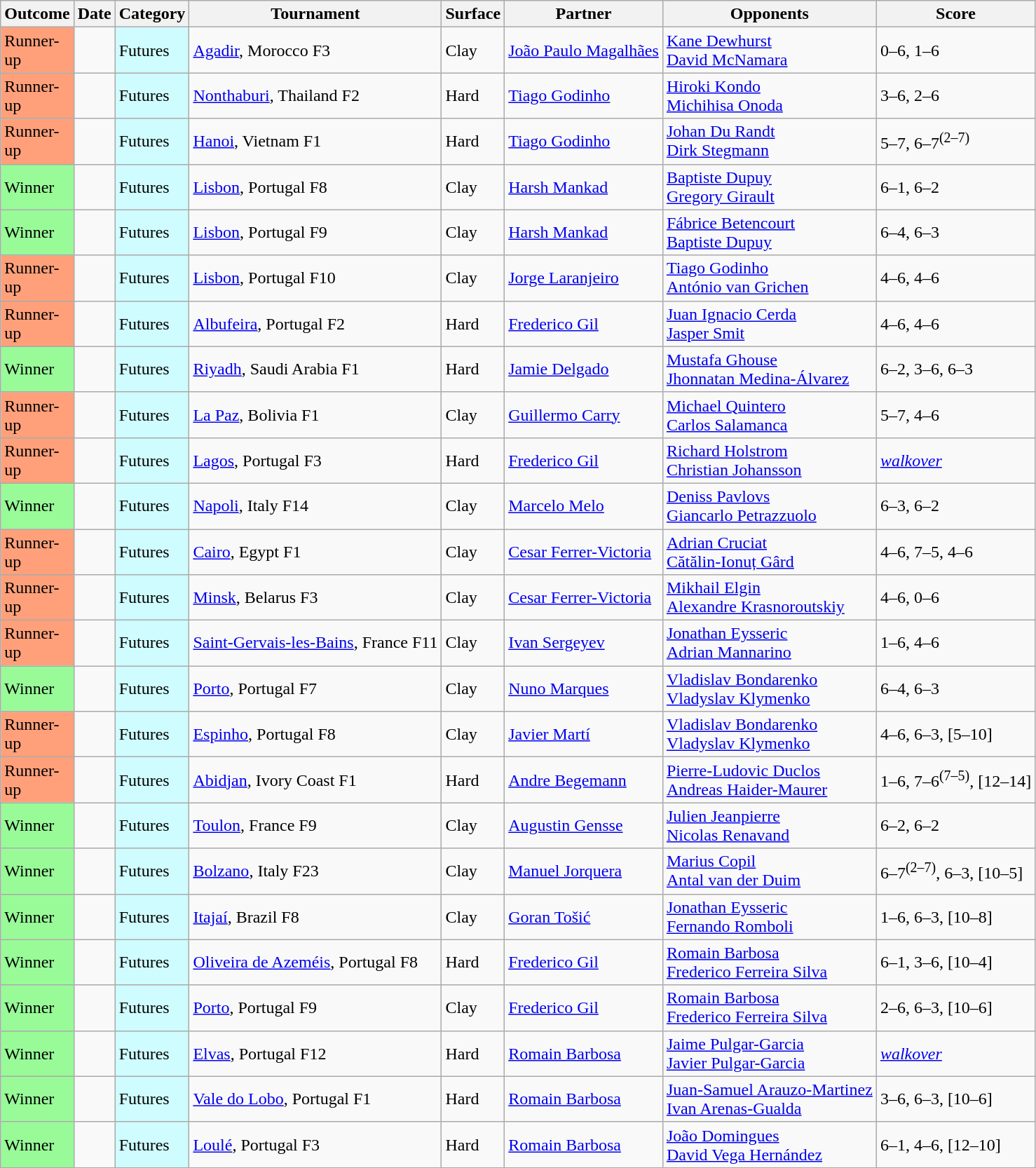<table class="sortable wikitable">
<tr>
<th scope="col" width=40>Outcome</th>
<th scope="col">Date</th>
<th scope="col">Category</th>
<th scope="col">Tournament</th>
<th scope="col">Surface</th>
<th scope="col">Partner</th>
<th scope="col">Opponents</th>
<th scope="col" class="unsortable">Score</th>
</tr>
<tr>
<td bgcolor=FFA07A>Runner-up</td>
<td></td>
<td style=background:#CFFCFF>Futures</td>
<td><a href='#'>Agadir</a>, Morocco F3</td>
<td>Clay</td>
<td data-sort-value="Magalhaes, J"> <a href='#'>João Paulo Magalhães</a></td>
<td data-sort-value="Smit, Jasper"> <a href='#'>Kane Dewhurst</a><br> <a href='#'>David McNamara</a></td>
<td>0–6, 1–6</td>
</tr>
<tr>
<td bgcolor=FFA07A>Runner-up</td>
<td></td>
<td style=background:#CFFCFF>Futures</td>
<td><a href='#'>Nonthaburi</a>, Thailand F2</td>
<td>Hard</td>
<td data-sort-value="Godinho, T"> <a href='#'>Tiago Godinho</a></td>
<td data-sort-value="Onoda, Michihisa"> <a href='#'>Hiroki Kondo</a><br> <a href='#'>Michihisa Onoda</a></td>
<td>3–6, 2–6</td>
</tr>
<tr>
<td bgcolor=FFA07A>Runner-up</td>
<td></td>
<td style=background:#CFFCFF>Futures</td>
<td><a href='#'>Hanoi</a>, Vietnam F1</td>
<td>Hard</td>
<td data-sort-value="Godinho, T"> <a href='#'>Tiago Godinho</a></td>
<td data-sort-value="Stegmann, Dirk"> <a href='#'>Johan Du Randt</a><br> <a href='#'>Dirk Stegmann</a></td>
<td>5–7, 6–7<sup>(2–7)</sup></td>
</tr>
<tr>
<td bgcolor=98FB98>Winner</td>
<td></td>
<td style=background:#CFFCFF>Futures</td>
<td><a href='#'>Lisbon</a>, Portugal F8</td>
<td>Clay</td>
<td data-sort-value="Mankad, H"> <a href='#'>Harsh Mankad</a></td>
<td data-sort-value="Girault, Gregory"> <a href='#'>Baptiste Dupuy</a><br> <a href='#'>Gregory Girault</a></td>
<td>6–1, 6–2</td>
</tr>
<tr>
<td bgcolor=98FB98>Winner</td>
<td></td>
<td style=background:#CFFCFF>Futures</td>
<td><a href='#'>Lisbon</a>, Portugal F9</td>
<td>Clay</td>
<td data-sort-value="Mankad, H"> <a href='#'>Harsh Mankad</a></td>
<td data-sort-value="Dupuy, Baptiste"> <a href='#'>Fábrice Betencourt</a><br> <a href='#'>Baptiste Dupuy</a></td>
<td>6–4, 6–3</td>
</tr>
<tr>
<td bgcolor=FFA07A>Runner-up</td>
<td></td>
<td style=background:#CFFCFF>Futures</td>
<td><a href='#'>Lisbon</a>, Portugal F10</td>
<td>Clay</td>
<td data-sort-value="Laranjeiro, J"> <a href='#'>Jorge Laranjeiro</a></td>
<td data-sort-value="van Grichen, Antonio"> <a href='#'>Tiago Godinho</a><br> <a href='#'>António van Grichen</a></td>
<td>4–6, 4–6</td>
</tr>
<tr>
<td bgcolor=FFA07A>Runner-up</td>
<td></td>
<td style=background:#CFFCFF>Futures</td>
<td><a href='#'>Albufeira</a>, Portugal F2</td>
<td>Hard</td>
<td data-sort-value="Gil, F"> <a href='#'>Frederico Gil</a></td>
<td data-sort-value="Smit, Jasper"> <a href='#'>Juan Ignacio Cerda</a><br> <a href='#'>Jasper Smit</a></td>
<td>4–6, 4–6</td>
</tr>
<tr>
<td bgcolor=98FB98>Winner</td>
<td></td>
<td style=background:#CFFCFF>Futures</td>
<td><a href='#'>Riyadh</a>, Saudi Arabia F1</td>
<td>Hard</td>
<td data-sort-value="Delgado, J"> <a href='#'>Jamie Delgado</a></td>
<td data-sort-value="Medina-Álvarez, Jhonathan"> <a href='#'>Mustafa Ghouse</a><br> <a href='#'>Jhonnatan Medina-Álvarez</a></td>
<td>6–2, 3–6, 6–3</td>
</tr>
<tr>
<td bgcolor=FFA07A>Runner-up</td>
<td></td>
<td style=background:#CFFCFF>Futures</td>
<td><a href='#'>La Paz</a>, Bolivia F1</td>
<td>Clay</td>
<td data-sort-value="Carry, G"> <a href='#'>Guillermo Carry</a></td>
<td data-sort-value="Salamanca, Carlos"> <a href='#'>Michael Quintero</a><br> <a href='#'>Carlos Salamanca</a></td>
<td>5–7, 4–6</td>
</tr>
<tr>
<td bgcolor=FFA07A>Runner-up</td>
<td></td>
<td style=background:#CFFCFF>Futures</td>
<td><a href='#'>Lagos</a>, Portugal F3</td>
<td>Hard</td>
<td data-sort-value="Gil, F"> <a href='#'>Frederico Gil</a></td>
<td data-sort-value="Johansson, Christian"> <a href='#'>Richard Holstrom</a><br> <a href='#'>Christian Johansson</a></td>
<td><em><a href='#'>walkover</a></em></td>
</tr>
<tr>
<td bgcolor=98FB98>Winner</td>
<td></td>
<td style=background:#CFFCFF>Futures</td>
<td><a href='#'>Napoli</a>, Italy F14</td>
<td>Clay</td>
<td data-sort-value="Melo, M"> <a href='#'>Marcelo Melo</a></td>
<td data-sort-value="Petrazzuolo, Giancarlo"> <a href='#'>Deniss Pavlovs</a><br> <a href='#'>Giancarlo Petrazzuolo</a></td>
<td>6–3, 6–2</td>
</tr>
<tr>
<td bgcolor=FFA07A>Runner-up</td>
<td></td>
<td style=background:#CFFCFF>Futures</td>
<td><a href='#'>Cairo</a>, Egypt F1</td>
<td>Clay</td>
<td data-sort-value="Ferrer-Victoria, C"> <a href='#'>Cesar Ferrer-Victoria</a></td>
<td data-sort-value="Gard, Catalin-Ionuț"> <a href='#'>Adrian Cruciat</a><br> <a href='#'>Cătălin-Ionuț Gârd</a></td>
<td>4–6, 7–5, 4–6</td>
</tr>
<tr>
<td bgcolor=FFA07A>Runner-up</td>
<td></td>
<td style=background:#CFFCFF>Futures</td>
<td><a href='#'>Minsk</a>, Belarus F3</td>
<td>Clay</td>
<td data-sort-value="Ferrer-Victoria, C"> <a href='#'>Cesar Ferrer-Victoria</a></td>
<td data-sort-value="Krasnoroutskiy, Alexandre"> <a href='#'>Mikhail Elgin</a><br> <a href='#'>Alexandre Krasnoroutskiy</a></td>
<td>4–6, 0–6</td>
</tr>
<tr>
<td bgcolor=FFA07A>Runner-up</td>
<td></td>
<td style=background:#CFFCFF>Futures</td>
<td><a href='#'>Saint-Gervais-les-Bains</a>, France F11</td>
<td>Clay</td>
<td data-sort-value="Sergeyev, I"> <a href='#'>Ivan Sergeyev</a></td>
<td data-sort-value="Mannarino, Adrian"> <a href='#'>Jonathan Eysseric</a><br> <a href='#'>Adrian Mannarino</a></td>
<td>1–6, 4–6</td>
</tr>
<tr>
<td bgcolor=98FB98>Winner</td>
<td></td>
<td style=background:#CFFCFF>Futures</td>
<td><a href='#'>Porto</a>, Portugal F7</td>
<td>Clay</td>
<td data-sort-value="Marques, N"> <a href='#'>Nuno Marques</a></td>
<td data-sort-value="Klymenko, Vladyslav"> <a href='#'>Vladislav Bondarenko</a><br> <a href='#'>Vladyslav Klymenko</a></td>
<td>6–4, 6–3</td>
</tr>
<tr>
<td bgcolor=FFA07A>Runner-up</td>
<td></td>
<td style=background:#CFFCFF>Futures</td>
<td><a href='#'>Espinho</a>, Portugal F8</td>
<td>Clay</td>
<td data-sort-value="Marti, J"> <a href='#'>Javier Martí</a></td>
<td data-sort-value="Klymenko, Vladyslav"> <a href='#'>Vladislav Bondarenko</a><br> <a href='#'>Vladyslav Klymenko</a></td>
<td>4–6, 6–3, [5–10]</td>
</tr>
<tr>
<td bgcolor=FFA07A>Runner-up</td>
<td></td>
<td style=background:#CFFCFF>Futures</td>
<td><a href='#'>Abidjan</a>, Ivory Coast F1</td>
<td>Hard</td>
<td data-sort-value="Begemann, A"> <a href='#'>Andre Begemann</a></td>
<td data-sort-value="Haider-Maurer, Andreas"> <a href='#'>Pierre-Ludovic Duclos</a><br> <a href='#'>Andreas Haider-Maurer</a></td>
<td>1–6, 7–6<sup>(7–5)</sup>, [12–14]</td>
</tr>
<tr>
<td bgcolor=98FB98>Winner</td>
<td></td>
<td style=background:#CFFCFF>Futures</td>
<td><a href='#'>Toulon</a>, France F9</td>
<td>Clay</td>
<td data-sort-value="Gensse, A"> <a href='#'>Augustin Gensse</a></td>
<td data-sort-value="Renavand, Nicolas"> <a href='#'>Julien Jeanpierre</a><br> <a href='#'>Nicolas Renavand</a></td>
<td>6–2, 6–2</td>
</tr>
<tr>
<td bgcolor=98FB98>Winner</td>
<td></td>
<td style=background:#CFFCFF>Futures</td>
<td><a href='#'>Bolzano</a>, Italy F23</td>
<td>Clay</td>
<td data-sort-value="Jorquera, M"> <a href='#'>Manuel Jorquera</a></td>
<td data-sort-value="Van Der Duim, Antal"> <a href='#'>Marius Copil</a><br> <a href='#'>Antal van der Duim</a></td>
<td>6–7<sup>(2–7)</sup>, 6–3, [10–5]</td>
</tr>
<tr>
<td bgcolor=98FB98>Winner</td>
<td></td>
<td style=background:#CFFCFF>Futures</td>
<td><a href='#'>Itajaí</a>, Brazil F8</td>
<td>Clay</td>
<td data-sort-value="Tosic, G"> <a href='#'>Goran Tošić</a></td>
<td data-sort-value="Romboli, Fernando"> <a href='#'>Jonathan Eysseric</a><br> <a href='#'>Fernando Romboli</a></td>
<td>1–6, 6–3, [10–8]</td>
</tr>
<tr>
<td bgcolor=98FB98>Winner</td>
<td></td>
<td style=background:#CFFCFF>Futures</td>
<td><a href='#'>Oliveira de Azeméis</a>, Portugal F8</td>
<td>Hard</td>
<td data-sort-value="Gil, F"> <a href='#'>Frederico Gil</a></td>
<td data-sort-value="Ferreira Silva, Frederico"> <a href='#'>Romain Barbosa</a><br> <a href='#'>Frederico Ferreira Silva</a></td>
<td>6–1, 3–6, [10–4]</td>
</tr>
<tr>
<td bgcolor=98FB98>Winner</td>
<td></td>
<td style=background:#CFFCFF>Futures</td>
<td><a href='#'>Porto</a>, Portugal F9</td>
<td>Clay</td>
<td data-sort-value="Gil, F"> <a href='#'>Frederico Gil</a></td>
<td data-sort-value="Ferreira Silva, Frederico"> <a href='#'>Romain Barbosa</a><br> <a href='#'>Frederico Ferreira Silva</a></td>
<td>2–6, 6–3, [10–6]</td>
</tr>
<tr>
<td bgcolor=98FB98>Winner</td>
<td></td>
<td style=background:#CFFCFF>Futures</td>
<td><a href='#'>Elvas</a>, Portugal F12</td>
<td>Hard</td>
<td data-sort-value="Barbosa, R"> <a href='#'>Romain Barbosa</a></td>
<td data-sort-value="Pulgar-Garcia, Javier"> <a href='#'>Jaime Pulgar-Garcia</a><br> <a href='#'>Javier Pulgar-Garcia</a></td>
<td><em><a href='#'>walkover</a></em></td>
</tr>
<tr>
<td bgcolor=98FB98>Winner</td>
<td></td>
<td style=background:#CFFCFF>Futures</td>
<td><a href='#'>Vale do Lobo</a>, Portugal F1</td>
<td>Hard</td>
<td data-sort-value="Barbosa, R"> <a href='#'>Romain Barbosa</a></td>
<td data-sort-value="Pulgar-Garcia, Javier"> <a href='#'>Juan-Samuel Arauzo-Martinez</a><br> <a href='#'>Ivan Arenas-Gualda</a></td>
<td>3–6, 6–3, [10–6]</td>
</tr>
<tr>
<td bgcolor=98FB98>Winner</td>
<td></td>
<td style=background:#CFFCFF>Futures</td>
<td><a href='#'>Loulé</a>, Portugal F3</td>
<td>Hard</td>
<td data-sort-value="Barbosa, R"> <a href='#'>Romain Barbosa</a></td>
<td data-sort-value="Vega Hernandez, David"> <a href='#'>João Domingues</a><br> <a href='#'>David Vega Hernández</a></td>
<td>6–1, 4–6, [12–10]</td>
</tr>
</table>
